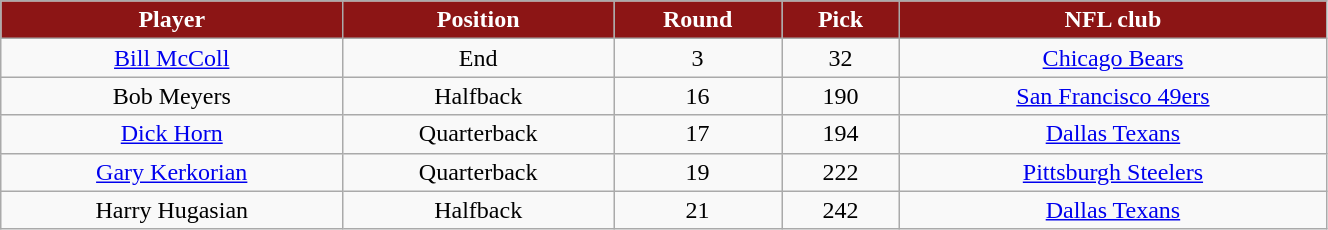<table class="wikitable" width="70%">
<tr align="center"  style="background: #8C1515;color:#FFFFFF;">
<td><strong>Player</strong></td>
<td><strong>Position</strong></td>
<td><strong>Round</strong></td>
<td><strong>Pick</strong></td>
<td><strong>NFL club</strong></td>
</tr>
<tr align="center" bgcolor="">
<td><a href='#'>Bill McColl</a></td>
<td>End</td>
<td>3</td>
<td>32</td>
<td><a href='#'>Chicago Bears</a></td>
</tr>
<tr align="center" bgcolor="">
<td>Bob Meyers</td>
<td>Halfback</td>
<td>16</td>
<td>190</td>
<td><a href='#'>San Francisco 49ers</a></td>
</tr>
<tr align="center" bgcolor="">
<td><a href='#'>Dick Horn</a></td>
<td>Quarterback</td>
<td>17</td>
<td>194</td>
<td><a href='#'>Dallas Texans</a></td>
</tr>
<tr align="center" bgcolor="">
<td><a href='#'>Gary Kerkorian</a></td>
<td>Quarterback</td>
<td>19</td>
<td>222</td>
<td><a href='#'>Pittsburgh Steelers</a></td>
</tr>
<tr align="center" bgcolor="">
<td>Harry Hugasian</td>
<td>Halfback</td>
<td>21</td>
<td>242</td>
<td><a href='#'>Dallas Texans</a></td>
</tr>
</table>
